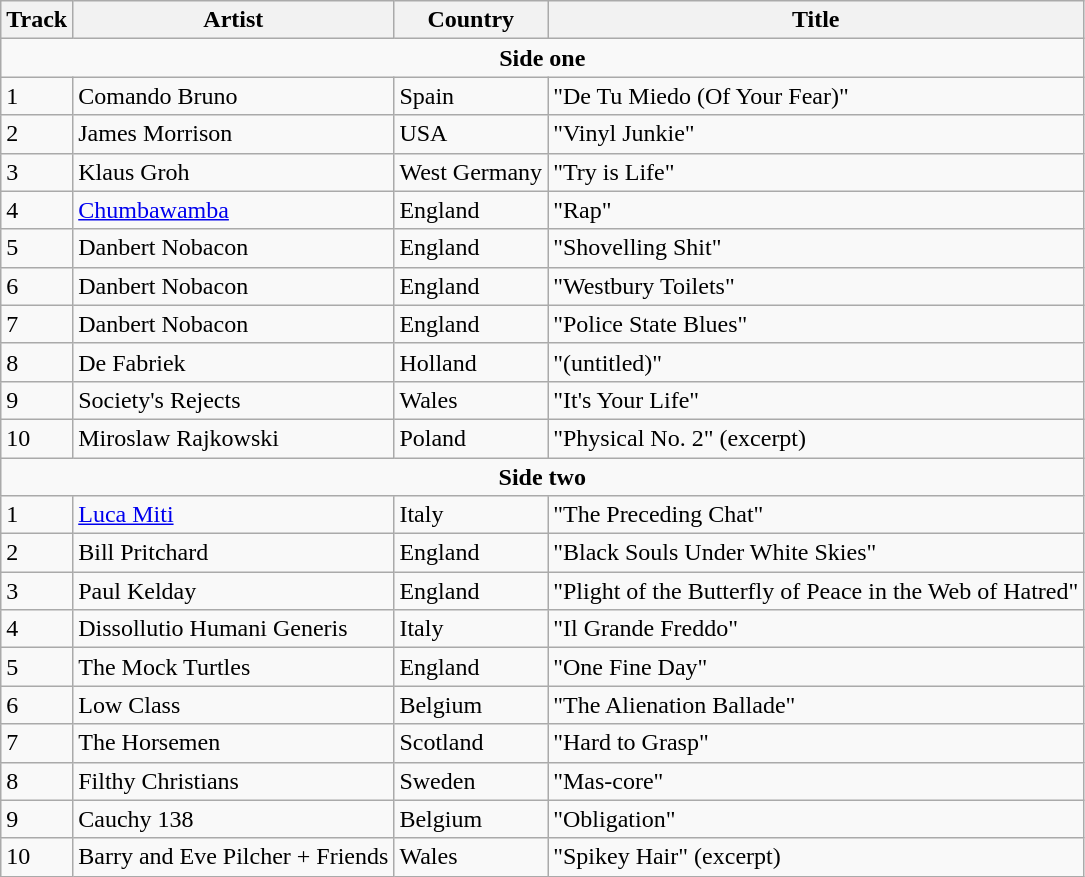<table class="wikitable">
<tr>
<th>Track</th>
<th>Artist</th>
<th>Country</th>
<th>Title</th>
</tr>
<tr>
<td colspan="4" align="center"><strong>Side one</strong></td>
</tr>
<tr>
<td>1</td>
<td>Comando Bruno</td>
<td>Spain</td>
<td>"De Tu Miedo (Of Your Fear)"</td>
</tr>
<tr>
<td>2</td>
<td>James Morrison</td>
<td>USA</td>
<td>"Vinyl Junkie"</td>
</tr>
<tr>
<td>3</td>
<td>Klaus Groh</td>
<td>West Germany</td>
<td>"Try is Life"</td>
</tr>
<tr>
<td>4</td>
<td><a href='#'>Chumbawamba</a></td>
<td>England</td>
<td>"Rap"</td>
</tr>
<tr>
<td>5</td>
<td>Danbert Nobacon</td>
<td>England</td>
<td>"Shovelling Shit"</td>
</tr>
<tr>
<td>6</td>
<td>Danbert Nobacon</td>
<td>England</td>
<td>"Westbury Toilets"</td>
</tr>
<tr>
<td>7</td>
<td>Danbert Nobacon</td>
<td>England</td>
<td>"Police State Blues"</td>
</tr>
<tr>
<td>8</td>
<td>De Fabriek</td>
<td>Holland</td>
<td>"(untitled)"</td>
</tr>
<tr>
<td>9</td>
<td>Society's Rejects</td>
<td>Wales</td>
<td>"It's Your Life"</td>
</tr>
<tr>
<td>10</td>
<td>Miroslaw Rajkowski</td>
<td>Poland</td>
<td>"Physical No. 2" (excerpt)</td>
</tr>
<tr>
<td colspan="4" align="center"><strong>Side two</strong></td>
</tr>
<tr>
<td>1</td>
<td><a href='#'>Luca Miti</a></td>
<td>Italy</td>
<td>"The Preceding Chat"</td>
</tr>
<tr>
<td>2</td>
<td>Bill Pritchard</td>
<td>England</td>
<td>"Black Souls Under White Skies"</td>
</tr>
<tr>
<td>3</td>
<td>Paul Kelday</td>
<td>England</td>
<td>"Plight of the Butterfly of Peace in the Web of Hatred"</td>
</tr>
<tr>
<td>4</td>
<td>Dissollutio Humani Generis</td>
<td>Italy</td>
<td>"Il Grande Freddo"</td>
</tr>
<tr>
<td>5</td>
<td>The Mock Turtles</td>
<td>England</td>
<td>"One Fine Day"</td>
</tr>
<tr>
<td>6</td>
<td>Low Class</td>
<td>Belgium</td>
<td>"The Alienation Ballade"</td>
</tr>
<tr>
<td>7</td>
<td>The Horsemen</td>
<td>Scotland</td>
<td>"Hard to Grasp"</td>
</tr>
<tr>
<td>8</td>
<td>Filthy Christians</td>
<td>Sweden</td>
<td>"Mas-core"</td>
</tr>
<tr>
<td>9</td>
<td>Cauchy 138</td>
<td>Belgium</td>
<td>"Obligation"</td>
</tr>
<tr>
<td>10</td>
<td>Barry and Eve Pilcher + Friends</td>
<td>Wales</td>
<td>"Spikey Hair" (excerpt)</td>
</tr>
</table>
